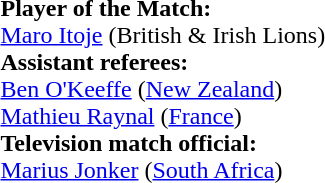<table style="width:100%">
<tr>
<td><br><strong>Player of the Match:</strong>
<br><a href='#'>Maro Itoje</a> (British & Irish Lions)<br><strong>Assistant referees:</strong>
<br><a href='#'>Ben O'Keeffe</a> (<a href='#'>New Zealand</a>)
<br><a href='#'>Mathieu Raynal</a> (<a href='#'>France</a>)
<br><strong>Television match official:</strong>
<br><a href='#'>Marius Jonker</a> (<a href='#'>South Africa</a>) </td>
</tr>
</table>
